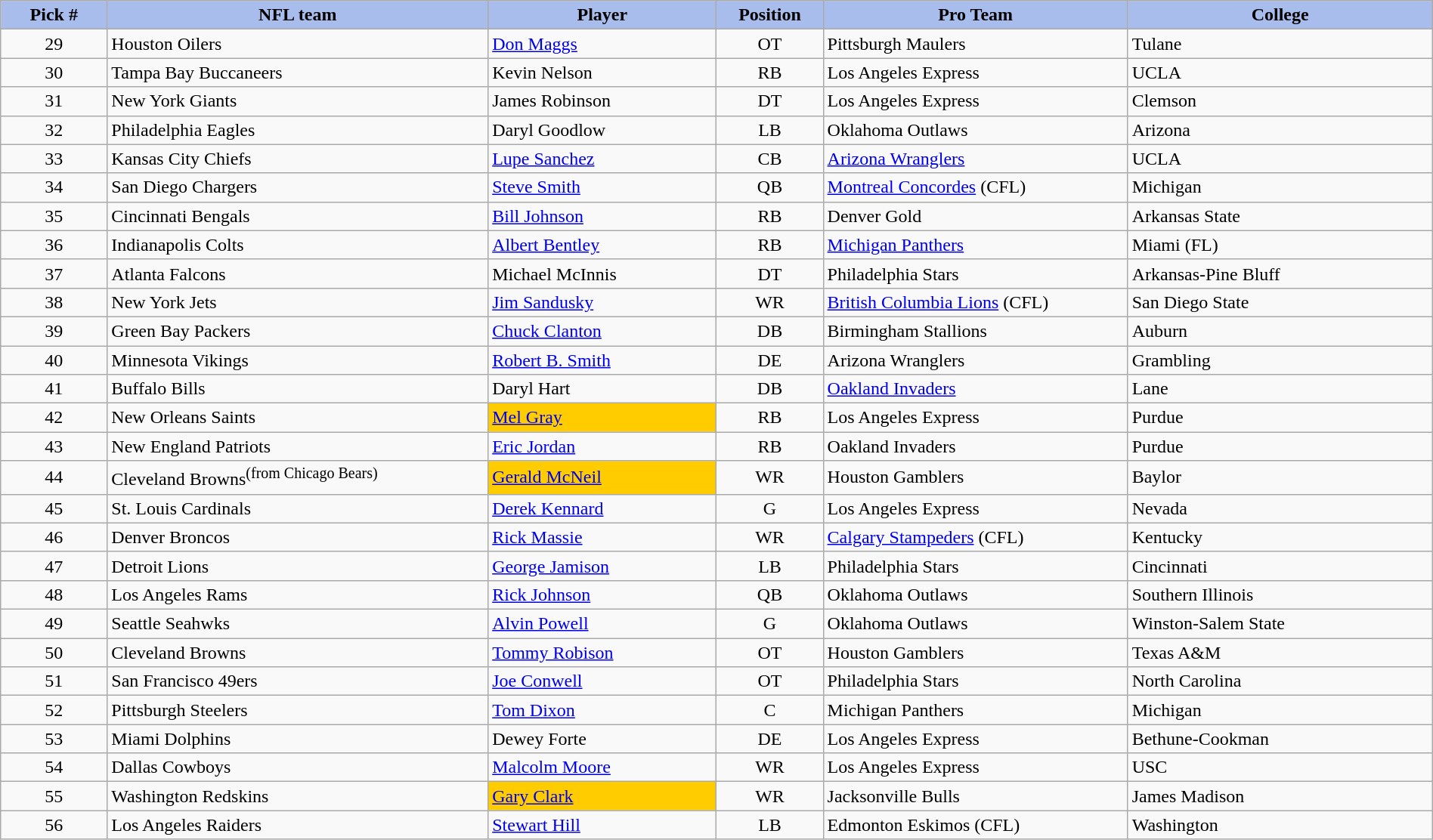<table class="wikitable sortable sortable" style="width: 100%">
<tr>
<th style="background:#A8BDEC;" width=7%>Pick #</th>
<th width=25% style="background:#A8BDEC;">NFL team</th>
<th width=15% style="background:#A8BDEC;">Player</th>
<th width=7% style="background:#A8BDEC;">Position</th>
<th width=20% style="background:#A8BDEC;">Pro Team</th>
<th width=20% style="background:#A8BDEC;">College</th>
</tr>
<tr>
<td align=center>29</td>
<td>Houston Oilers</td>
<td><a href='#'>Don Maggs</a></td>
<td align=center>OT</td>
<td>Pittsburgh Maulers</td>
<td>Tulane</td>
</tr>
<tr>
<td align=center>30</td>
<td>Tampa Bay Buccaneers</td>
<td>Kevin Nelson</td>
<td align=center>RB</td>
<td>Los Angeles Express</td>
<td>UCLA</td>
</tr>
<tr>
<td align=center>31</td>
<td>New York Giants</td>
<td>James Robinson</td>
<td align=center>DT</td>
<td>Los Angeles Express</td>
<td>Clemson</td>
</tr>
<tr>
<td align=center>32</td>
<td>Philadelphia Eagles</td>
<td>Daryl Goodlow</td>
<td align=center>LB</td>
<td>Oklahoma Outlaws</td>
<td>Arizona</td>
</tr>
<tr>
<td align=center>33</td>
<td>Kansas City Chiefs</td>
<td><a href='#'>Lupe Sanchez</a></td>
<td align=center>CB</td>
<td><a href='#'>Arizona Wranglers</a></td>
<td>UCLA</td>
</tr>
<tr>
<td align=center>34</td>
<td>San Diego Chargers</td>
<td><a href='#'>Steve Smith</a></td>
<td align=center>QB</td>
<td><a href='#'>Montreal Concordes</a>  (CFL)</td>
<td>Michigan</td>
</tr>
<tr>
<td align=center>35</td>
<td>Cincinnati Bengals</td>
<td><a href='#'>Bill Johnson</a></td>
<td align=center>RB</td>
<td>Denver Gold</td>
<td>Arkansas State</td>
</tr>
<tr>
<td align=center>36</td>
<td>Indianapolis Colts</td>
<td><a href='#'>Albert Bentley</a></td>
<td align=center>RB</td>
<td><a href='#'>Michigan Panthers</a></td>
<td>Miami (FL)</td>
</tr>
<tr>
<td align=center>37</td>
<td>Atlanta Falcons</td>
<td>Michael McInnis</td>
<td align=center>DT</td>
<td>Philadelphia Stars</td>
<td>Arkansas-Pine Bluff</td>
</tr>
<tr>
<td align=center>38</td>
<td>New York Jets</td>
<td><a href='#'>Jim Sandusky</a></td>
<td align=center>WR</td>
<td><a href='#'>British Columbia Lions</a> (CFL)</td>
<td>San Diego State</td>
</tr>
<tr>
<td align=center>39</td>
<td>Green Bay Packers</td>
<td><a href='#'>Chuck Clanton</a></td>
<td align=center>DB</td>
<td>Birmingham Stallions</td>
<td>Auburn</td>
</tr>
<tr>
<td align=center>40</td>
<td>Minnesota Vikings</td>
<td><a href='#'>Robert B. Smith</a></td>
<td align=center>DE</td>
<td>Arizona Wranglers</td>
<td>Grambling</td>
</tr>
<tr>
<td align=center>41</td>
<td>Buffalo Bills</td>
<td>Daryl Hart</td>
<td align=center>DB</td>
<td><a href='#'>Oakland Invaders</a></td>
<td>Lane</td>
</tr>
<tr>
<td align=center>42</td>
<td>New Orleans Saints</td>
<td bgcolor="#FFCC00"><a href='#'>Mel Gray</a></td>
<td align=center>RB</td>
<td>Los Angeles Express</td>
<td>Purdue</td>
</tr>
<tr>
<td align=center>43</td>
<td>New England Patriots</td>
<td><a href='#'>Eric Jordan</a></td>
<td align=center>RB</td>
<td>Oakland Invaders</td>
<td>Purdue</td>
</tr>
<tr>
<td align=center>44</td>
<td>Cleveland Browns<sup>(from Chicago Bears)</sup></td>
<td bgcolor="#FFCC00"><a href='#'>Gerald McNeil</a></td>
<td align=center>WR</td>
<td>Houston Gamblers</td>
<td>Baylor</td>
</tr>
<tr>
<td align=center>45</td>
<td>St. Louis Cardinals</td>
<td><a href='#'>Derek Kennard</a></td>
<td align=center>G</td>
<td>Los Angeles Express</td>
<td>Nevada</td>
</tr>
<tr>
<td align=center>46</td>
<td>Denver Broncos</td>
<td><a href='#'>Rick Massie</a></td>
<td align=center>WR</td>
<td><a href='#'>Calgary Stampeders</a> (CFL)</td>
<td>Kentucky</td>
</tr>
<tr>
<td align=center>47</td>
<td>Detroit Lions</td>
<td><a href='#'>George Jamison</a></td>
<td align=center>LB</td>
<td>Philadelphia Stars</td>
<td>Cincinnati</td>
</tr>
<tr>
<td align=center>48</td>
<td>Los Angeles Rams</td>
<td><a href='#'>Rick Johnson</a></td>
<td align=center>QB</td>
<td>Oklahoma Outlaws</td>
<td>Southern Illinois</td>
</tr>
<tr>
<td align=center>49</td>
<td>Seattle Seahwks</td>
<td><a href='#'>Alvin Powell</a></td>
<td align=center>G</td>
<td>Oklahoma Outlaws</td>
<td>Winston-Salem State</td>
</tr>
<tr>
<td align=center>50</td>
<td>Cleveland Browns</td>
<td><a href='#'>Tommy Robison</a></td>
<td align=center>OT</td>
<td>Houston Gamblers</td>
<td>Texas A&M</td>
</tr>
<tr>
<td align=center>51</td>
<td>San Francisco 49ers</td>
<td><a href='#'>Joe Conwell</a></td>
<td align=center>OT</td>
<td>Philadelphia Stars</td>
<td>North Carolina</td>
</tr>
<tr>
<td align=center>52</td>
<td>Pittsburgh Steelers</td>
<td><a href='#'>Tom Dixon</a></td>
<td align=center>C</td>
<td>Michigan Panthers</td>
<td>Michigan</td>
</tr>
<tr>
<td align=center>53</td>
<td>Miami Dolphins</td>
<td>Dewey Forte</td>
<td align=center>DE</td>
<td>Los Angeles Express</td>
<td>Bethune-Cookman</td>
</tr>
<tr>
<td align=center>54</td>
<td>Dallas Cowboys</td>
<td><a href='#'>Malcolm Moore</a></td>
<td align=center>WR</td>
<td>Los Angeles Express</td>
<td>USC</td>
</tr>
<tr>
<td align=center>55</td>
<td>Washington Redskins</td>
<td bgcolor="#FFCC00"><a href='#'>Gary Clark</a></td>
<td align=center>WR</td>
<td>Jacksonville Bulls</td>
<td>James Madison</td>
</tr>
<tr>
<td align=center>56</td>
<td>Los Angeles Raiders</td>
<td><a href='#'>Stewart Hill</a></td>
<td align=center>LB</td>
<td>Edmonton Eskimos (CFL)</td>
<td>Washington</td>
</tr>
</table>
